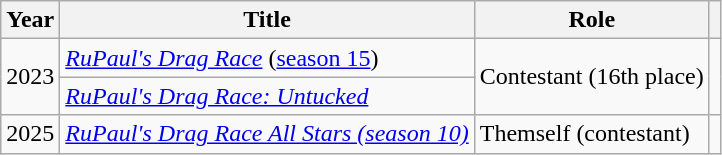<table class="wikitable">
<tr>
<th>Year</th>
<th>Title</th>
<th>Role</th>
<th style="text-align: center;" class="unsortable"></th>
</tr>
<tr>
<td rowspan=2>2023</td>
<td><em><a href='#'>RuPaul's Drag Race</a></em> (<a href='#'>season 15</a>)</td>
<td rowspan="2">Contestant (16th place)</td>
<td rowspan="2"></td>
</tr>
<tr>
<td><em><a href='#'>RuPaul's Drag Race: Untucked</a></em></td>
</tr>
<tr>
<td>2025</td>
<td><em><a href='#'>RuPaul's Drag Race All Stars (season 10)</a></em></td>
<td>Themself (contestant)</td>
<td></td>
</tr>
</table>
